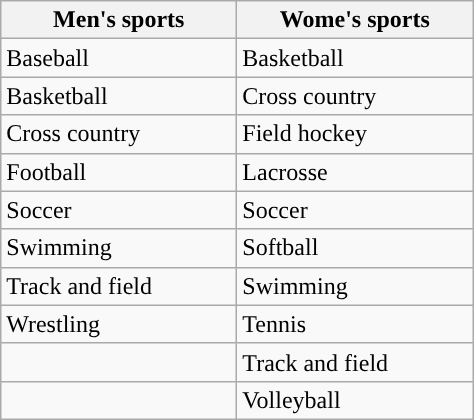<table class="wikitable"; style= "text-align: ">
<tr>
<th width=150px>Men's sports</th>
<th width=150px>Wome's sports</th>
</tr>
<tr>
<td>Baseball</td>
<td>Basketball</td>
</tr>
<tr>
<td>Basketball</td>
<td>Cross country</td>
</tr>
<tr>
<td>Cross country</td>
<td>Field hockey</td>
</tr>
<tr>
<td>Football</td>
<td>Lacrosse</td>
</tr>
<tr>
<td>Soccer</td>
<td>Soccer</td>
</tr>
<tr>
<td>Swimming</td>
<td>Softball</td>
</tr>
<tr>
<td>Track and field</td>
<td>Swimming</td>
</tr>
<tr>
<td>Wrestling</td>
<td>Tennis</td>
</tr>
<tr>
<td></td>
<td>Track and field</td>
</tr>
<tr>
<td></td>
<td>Volleyball</td>
</tr>
</table>
